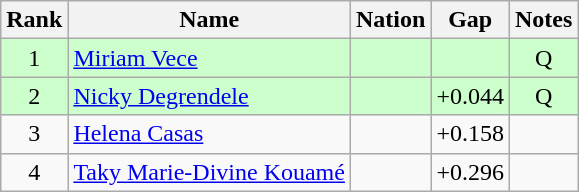<table class="wikitable sortable" style="text-align:center">
<tr>
<th>Rank</th>
<th>Name</th>
<th>Nation</th>
<th>Gap</th>
<th>Notes</th>
</tr>
<tr bgcolor=ccffcc>
<td>1</td>
<td align=left><a href='#'>Miriam Vece</a></td>
<td align=left></td>
<td></td>
<td>Q</td>
</tr>
<tr bgcolor=ccffcc>
<td>2</td>
<td align=left><a href='#'>Nicky Degrendele</a></td>
<td align=left></td>
<td>+0.044</td>
<td>Q</td>
</tr>
<tr>
<td>3</td>
<td align=left><a href='#'>Helena Casas</a></td>
<td align=left></td>
<td>+0.158</td>
<td></td>
</tr>
<tr>
<td>4</td>
<td align=left><a href='#'>Taky Marie-Divine Kouamé</a></td>
<td align=left></td>
<td>+0.296</td>
<td></td>
</tr>
</table>
